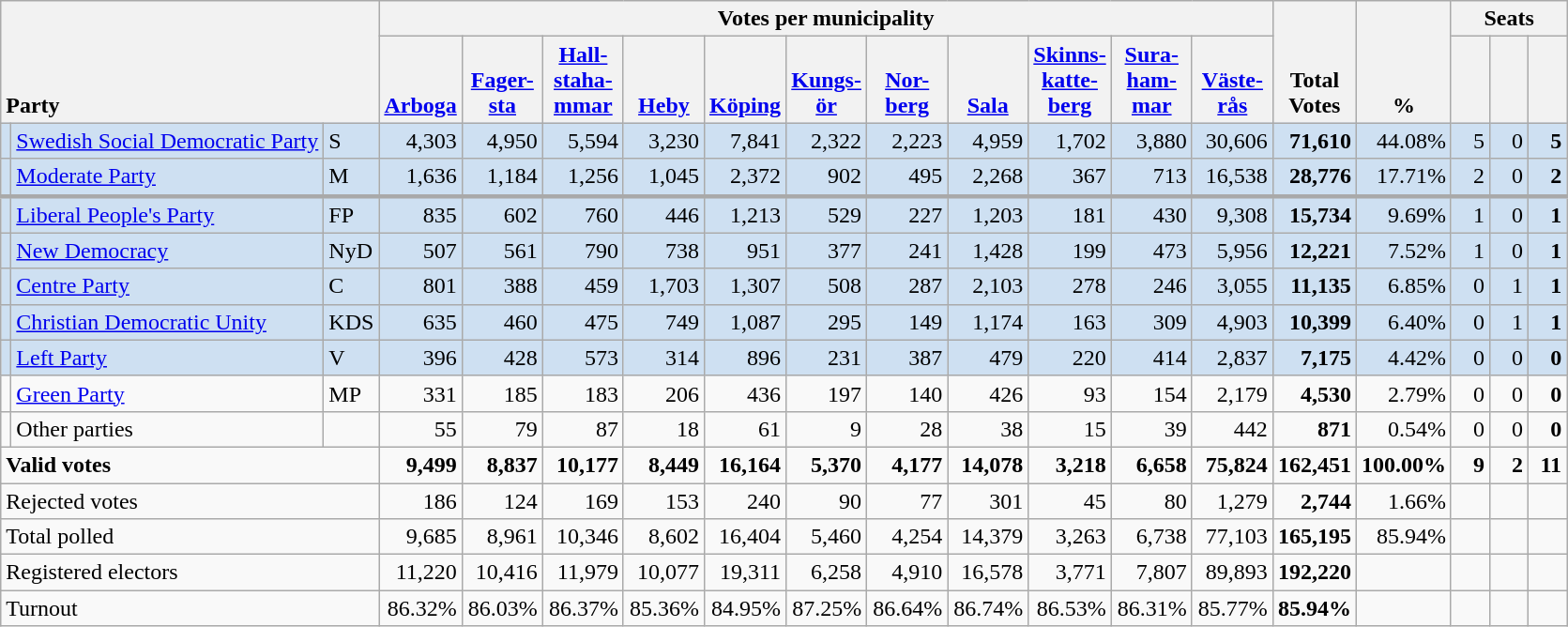<table class="wikitable" border="1" style="text-align:right;">
<tr>
<th style="text-align:left;" valign=bottom rowspan=2 colspan=3>Party</th>
<th colspan=11>Votes per municipality</th>
<th align=center valign=bottom rowspan=2 width="50">Total Votes</th>
<th align=center valign=bottom rowspan=2 width="50">%</th>
<th colspan=3>Seats</th>
</tr>
<tr>
<th align=center valign=bottom width="50"><a href='#'>Arboga</a></th>
<th align=center valign=bottom width="50"><a href='#'>Fager- sta</a></th>
<th align=center valign=bottom width="50"><a href='#'>Hall- staha- mmar</a></th>
<th align=center valign=bottom width="50"><a href='#'>Heby</a></th>
<th align=center valign=bottom width="50"><a href='#'>Köping</a></th>
<th align=center valign=bottom width="50"><a href='#'>Kungs- ör</a></th>
<th align=center valign=bottom width="50"><a href='#'>Nor- berg</a></th>
<th align=center valign=bottom width="50"><a href='#'>Sala</a></th>
<th align=center valign=bottom width="50"><a href='#'>Skinns- katte- berg</a></th>
<th align=center valign=bottom width="50"><a href='#'>Sura- ham- mar</a></th>
<th align=center valign=bottom width="50"><a href='#'>Väste- rås</a></th>
<th align=center valign=bottom width="20"><small></small></th>
<th align=center valign=bottom width="20"><small><a href='#'></a></small></th>
<th align=center valign=bottom width="20"><small></small></th>
</tr>
<tr style="background:#CEE0F2;">
<td></td>
<td align=left style="white-space: nowrap;"><a href='#'>Swedish Social Democratic Party</a></td>
<td align=left>S</td>
<td>4,303</td>
<td>4,950</td>
<td>5,594</td>
<td>3,230</td>
<td>7,841</td>
<td>2,322</td>
<td>2,223</td>
<td>4,959</td>
<td>1,702</td>
<td>3,880</td>
<td>30,606</td>
<td><strong>71,610</strong></td>
<td>44.08%</td>
<td>5</td>
<td>0</td>
<td><strong>5</strong></td>
</tr>
<tr style="background:#CEE0F2;">
<td></td>
<td align=left><a href='#'>Moderate Party</a></td>
<td align=left>M</td>
<td>1,636</td>
<td>1,184</td>
<td>1,256</td>
<td>1,045</td>
<td>2,372</td>
<td>902</td>
<td>495</td>
<td>2,268</td>
<td>367</td>
<td>713</td>
<td>16,538</td>
<td><strong>28,776</strong></td>
<td>17.71%</td>
<td>2</td>
<td>0</td>
<td><strong>2</strong></td>
</tr>
<tr style="background:#CEE0F2; border-top:3px solid darkgray;">
<td></td>
<td align=left><a href='#'>Liberal People's Party</a></td>
<td align=left>FP</td>
<td>835</td>
<td>602</td>
<td>760</td>
<td>446</td>
<td>1,213</td>
<td>529</td>
<td>227</td>
<td>1,203</td>
<td>181</td>
<td>430</td>
<td>9,308</td>
<td><strong>15,734</strong></td>
<td>9.69%</td>
<td>1</td>
<td>0</td>
<td><strong>1</strong></td>
</tr>
<tr style="background:#CEE0F2;">
<td></td>
<td align=left><a href='#'>New Democracy</a></td>
<td align=left>NyD</td>
<td>507</td>
<td>561</td>
<td>790</td>
<td>738</td>
<td>951</td>
<td>377</td>
<td>241</td>
<td>1,428</td>
<td>199</td>
<td>473</td>
<td>5,956</td>
<td><strong>12,221</strong></td>
<td>7.52%</td>
<td>1</td>
<td>0</td>
<td><strong>1</strong></td>
</tr>
<tr style="background:#CEE0F2;">
<td></td>
<td align=left><a href='#'>Centre Party</a></td>
<td align=left>C</td>
<td>801</td>
<td>388</td>
<td>459</td>
<td>1,703</td>
<td>1,307</td>
<td>508</td>
<td>287</td>
<td>2,103</td>
<td>278</td>
<td>246</td>
<td>3,055</td>
<td><strong>11,135</strong></td>
<td>6.85%</td>
<td>0</td>
<td>1</td>
<td><strong>1</strong></td>
</tr>
<tr style="background:#CEE0F2;">
<td></td>
<td align=left><a href='#'>Christian Democratic Unity</a></td>
<td align=left>KDS</td>
<td>635</td>
<td>460</td>
<td>475</td>
<td>749</td>
<td>1,087</td>
<td>295</td>
<td>149</td>
<td>1,174</td>
<td>163</td>
<td>309</td>
<td>4,903</td>
<td><strong>10,399</strong></td>
<td>6.40%</td>
<td>0</td>
<td>1</td>
<td><strong>1</strong></td>
</tr>
<tr style="background:#CEE0F2;">
<td></td>
<td align=left><a href='#'>Left Party</a></td>
<td align=left>V</td>
<td>396</td>
<td>428</td>
<td>573</td>
<td>314</td>
<td>896</td>
<td>231</td>
<td>387</td>
<td>479</td>
<td>220</td>
<td>414</td>
<td>2,837</td>
<td><strong>7,175</strong></td>
<td>4.42%</td>
<td>0</td>
<td>0</td>
<td><strong>0</strong></td>
</tr>
<tr>
<td></td>
<td align=left><a href='#'>Green Party</a></td>
<td align=left>MP</td>
<td>331</td>
<td>185</td>
<td>183</td>
<td>206</td>
<td>436</td>
<td>197</td>
<td>140</td>
<td>426</td>
<td>93</td>
<td>154</td>
<td>2,179</td>
<td><strong>4,530</strong></td>
<td>2.79%</td>
<td>0</td>
<td>0</td>
<td><strong>0</strong></td>
</tr>
<tr>
<td></td>
<td align=left>Other parties</td>
<td></td>
<td>55</td>
<td>79</td>
<td>87</td>
<td>18</td>
<td>61</td>
<td>9</td>
<td>28</td>
<td>38</td>
<td>15</td>
<td>39</td>
<td>442</td>
<td><strong>871</strong></td>
<td>0.54%</td>
<td>0</td>
<td>0</td>
<td><strong>0</strong></td>
</tr>
<tr style="font-weight:bold">
<td align=left colspan=3>Valid votes</td>
<td>9,499</td>
<td>8,837</td>
<td>10,177</td>
<td>8,449</td>
<td>16,164</td>
<td>5,370</td>
<td>4,177</td>
<td>14,078</td>
<td>3,218</td>
<td>6,658</td>
<td>75,824</td>
<td>162,451</td>
<td>100.00%</td>
<td>9</td>
<td>2</td>
<td>11</td>
</tr>
<tr>
<td align=left colspan=3>Rejected votes</td>
<td>186</td>
<td>124</td>
<td>169</td>
<td>153</td>
<td>240</td>
<td>90</td>
<td>77</td>
<td>301</td>
<td>45</td>
<td>80</td>
<td>1,279</td>
<td><strong>2,744</strong></td>
<td>1.66%</td>
<td></td>
<td></td>
<td></td>
</tr>
<tr>
<td align=left colspan=3>Total polled</td>
<td>9,685</td>
<td>8,961</td>
<td>10,346</td>
<td>8,602</td>
<td>16,404</td>
<td>5,460</td>
<td>4,254</td>
<td>14,379</td>
<td>3,263</td>
<td>6,738</td>
<td>77,103</td>
<td><strong>165,195</strong></td>
<td>85.94%</td>
<td></td>
<td></td>
<td></td>
</tr>
<tr>
<td align=left colspan=3>Registered electors</td>
<td>11,220</td>
<td>10,416</td>
<td>11,979</td>
<td>10,077</td>
<td>19,311</td>
<td>6,258</td>
<td>4,910</td>
<td>16,578</td>
<td>3,771</td>
<td>7,807</td>
<td>89,893</td>
<td><strong>192,220</strong></td>
<td></td>
<td></td>
<td></td>
<td></td>
</tr>
<tr>
<td align=left colspan=3>Turnout</td>
<td>86.32%</td>
<td>86.03%</td>
<td>86.37%</td>
<td>85.36%</td>
<td>84.95%</td>
<td>87.25%</td>
<td>86.64%</td>
<td>86.74%</td>
<td>86.53%</td>
<td>86.31%</td>
<td>85.77%</td>
<td><strong>85.94%</strong></td>
<td></td>
<td></td>
<td></td>
<td></td>
</tr>
</table>
